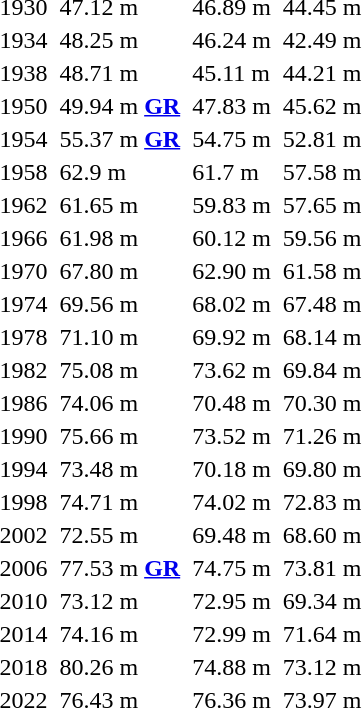<table>
<tr>
<td>1930</td>
<td></td>
<td>47.12 m</td>
<td></td>
<td>46.89 m</td>
<td></td>
<td>44.45 m</td>
</tr>
<tr>
<td>1934</td>
<td></td>
<td>48.25 m</td>
<td></td>
<td>46.24 m</td>
<td></td>
<td>42.49 m</td>
</tr>
<tr>
<td>1938</td>
<td></td>
<td>48.71 m</td>
<td></td>
<td>45.11 m</td>
<td></td>
<td>44.21 m</td>
</tr>
<tr>
<td>1950</td>
<td></td>
<td>49.94 m <strong><a href='#'>GR</a></strong></td>
<td></td>
<td>47.83 m</td>
<td></td>
<td>45.62 m</td>
</tr>
<tr>
<td>1954</td>
<td></td>
<td>55.37 m <strong><a href='#'>GR</a></strong></td>
<td></td>
<td>54.75 m</td>
<td></td>
<td>52.81 m</td>
</tr>
<tr>
<td>1958</td>
<td></td>
<td>62.9 m</td>
<td></td>
<td>61.7 m</td>
<td></td>
<td>57.58 m</td>
</tr>
<tr>
<td>1962</td>
<td></td>
<td>61.65 m</td>
<td></td>
<td>59.83 m</td>
<td></td>
<td>57.65 m</td>
</tr>
<tr>
<td>1966</td>
<td></td>
<td>61.98 m</td>
<td></td>
<td>60.12 m</td>
<td></td>
<td>59.56 m</td>
</tr>
<tr>
<td>1970</td>
<td></td>
<td>67.80 m</td>
<td></td>
<td>62.90 m</td>
<td></td>
<td>61.58 m</td>
</tr>
<tr>
<td>1974</td>
<td></td>
<td>69.56 m</td>
<td></td>
<td>68.02 m</td>
<td></td>
<td>67.48 m</td>
</tr>
<tr>
<td>1978</td>
<td></td>
<td>71.10 m</td>
<td></td>
<td>69.92 m</td>
<td></td>
<td>68.14 m</td>
</tr>
<tr>
<td>1982</td>
<td></td>
<td>75.08 m</td>
<td></td>
<td>73.62 m</td>
<td></td>
<td>69.84 m</td>
</tr>
<tr>
<td>1986</td>
<td></td>
<td>74.06 m</td>
<td></td>
<td>70.48 m</td>
<td></td>
<td>70.30 m</td>
</tr>
<tr>
<td>1990</td>
<td></td>
<td>75.66 m</td>
<td></td>
<td>73.52 m</td>
<td></td>
<td>71.26 m</td>
</tr>
<tr>
<td>1994</td>
<td></td>
<td>73.48 m</td>
<td></td>
<td>70.18 m</td>
<td></td>
<td>69.80 m</td>
</tr>
<tr>
<td>1998</td>
<td></td>
<td>74.71 m</td>
<td></td>
<td>74.02 m</td>
<td></td>
<td>72.83 m</td>
</tr>
<tr>
<td>2002</td>
<td></td>
<td>72.55 m</td>
<td></td>
<td>69.48 m</td>
<td></td>
<td>68.60 m</td>
</tr>
<tr>
<td>2006</td>
<td></td>
<td>77.53 m <strong><a href='#'>GR</a></strong></td>
<td></td>
<td>74.75 m</td>
<td></td>
<td>73.81 m</td>
</tr>
<tr>
<td>2010</td>
<td></td>
<td>73.12 m</td>
<td></td>
<td>72.95 m</td>
<td></td>
<td>69.34 m</td>
</tr>
<tr>
<td>2014</td>
<td></td>
<td>74.16 m</td>
<td></td>
<td>72.99 m</td>
<td></td>
<td>71.64 m</td>
</tr>
<tr>
<td>2018</td>
<td></td>
<td>80.26 m </td>
<td></td>
<td>74.88 m</td>
<td></td>
<td>73.12 m</td>
</tr>
<tr>
<td>2022</td>
<td></td>
<td>76.43 m</td>
<td></td>
<td>76.36 m</td>
<td></td>
<td>73.97 m</td>
</tr>
</table>
